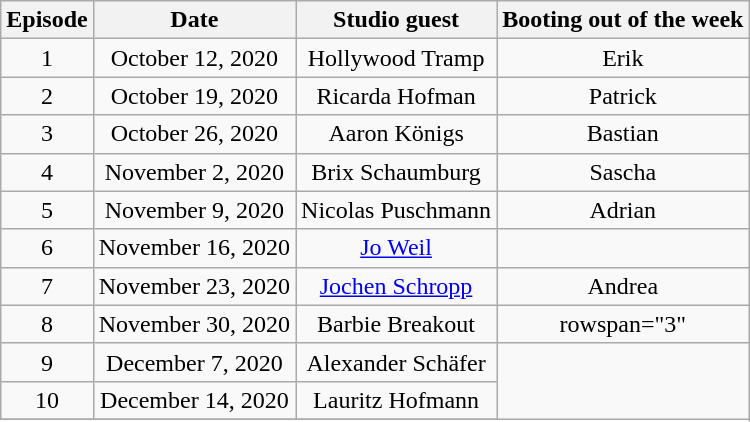<table class="wikitable" style="text-align:center; ">
<tr>
<th>Episode</th>
<th>Date</th>
<th>Studio guest</th>
<th>Booting out of the week</th>
</tr>
<tr>
<td>1</td>
<td>October 12, 2020</td>
<td>Hollywood Tramp</td>
<td>Erik</td>
</tr>
<tr>
<td>2</td>
<td>October 19, 2020</td>
<td>Ricarda Hofman</td>
<td>Patrick</td>
</tr>
<tr>
<td>3</td>
<td>October 26, 2020</td>
<td>Aaron Königs</td>
<td>Bastian</td>
</tr>
<tr>
<td>4</td>
<td>November 2, 2020</td>
<td>Brix Schaumburg</td>
<td>Sascha</td>
</tr>
<tr>
<td>5</td>
<td>November 9, 2020</td>
<td>Nicolas Puschmann</td>
<td>Adrian</td>
</tr>
<tr>
<td>6</td>
<td>November 16, 2020</td>
<td><a href='#'>Jo Weil</a></td>
<td></td>
</tr>
<tr>
<td>7</td>
<td>November 23, 2020</td>
<td><a href='#'>Jochen Schropp</a></td>
<td>Andrea</td>
</tr>
<tr>
<td>8</td>
<td>November 30, 2020</td>
<td>Barbie Breakout</td>
<td>rowspan="3" </td>
</tr>
<tr>
<td>9</td>
<td>December 7, 2020</td>
<td>Alexander Schäfer</td>
</tr>
<tr>
<td>10</td>
<td>December 14, 2020</td>
<td>Lauritz Hofmann</td>
</tr>
<tr>
</tr>
</table>
